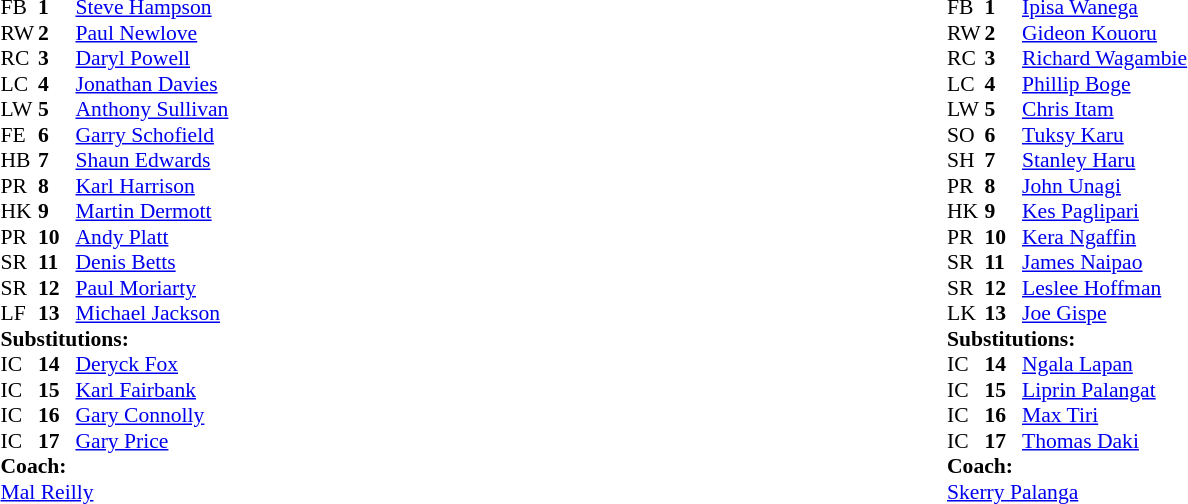<table width="100%">
<tr>
<td valign="top" width="50%"><br><table style="font-size: 90%" cellspacing="0" cellpadding="0">
<tr>
<th width="25"></th>
<th width="25"></th>
</tr>
<tr>
<td>FB</td>
<td><strong>1</strong></td>
<td><a href='#'>Steve Hampson</a></td>
</tr>
<tr>
<td>RW</td>
<td><strong>2</strong></td>
<td><a href='#'>Paul Newlove</a></td>
</tr>
<tr>
<td>RC</td>
<td><strong>3</strong></td>
<td><a href='#'>Daryl Powell</a></td>
</tr>
<tr>
<td>LC</td>
<td><strong>4</strong></td>
<td><a href='#'>Jonathan Davies</a></td>
</tr>
<tr>
<td>LW</td>
<td><strong>5</strong></td>
<td><a href='#'>Anthony Sullivan</a></td>
</tr>
<tr>
<td>FE</td>
<td><strong>6</strong></td>
<td><a href='#'>Garry Schofield</a></td>
</tr>
<tr>
<td>HB</td>
<td><strong>7</strong></td>
<td><a href='#'>Shaun Edwards</a></td>
</tr>
<tr>
<td>PR</td>
<td><strong>8</strong></td>
<td><a href='#'>Karl Harrison</a></td>
</tr>
<tr>
<td>HK</td>
<td><strong>9</strong></td>
<td><a href='#'>Martin Dermott</a></td>
</tr>
<tr>
<td>PR</td>
<td><strong>10</strong></td>
<td><a href='#'>Andy Platt</a></td>
</tr>
<tr>
<td>SR</td>
<td><strong>11</strong></td>
<td><a href='#'>Denis Betts</a></td>
</tr>
<tr>
<td>SR</td>
<td><strong>12</strong></td>
<td><a href='#'>Paul Moriarty</a></td>
</tr>
<tr>
<td>LF</td>
<td><strong>13</strong></td>
<td><a href='#'>Michael Jackson</a></td>
</tr>
<tr>
<td colspan=3><strong>Substitutions:</strong></td>
</tr>
<tr>
<td>IC</td>
<td><strong>14</strong></td>
<td><a href='#'>Deryck Fox</a></td>
</tr>
<tr>
<td>IC</td>
<td><strong>15</strong></td>
<td><a href='#'>Karl Fairbank</a></td>
</tr>
<tr>
<td>IC</td>
<td><strong>16</strong></td>
<td><a href='#'>Gary Connolly</a></td>
</tr>
<tr>
<td>IC</td>
<td><strong>17</strong></td>
<td><a href='#'>Gary Price</a></td>
</tr>
<tr>
<td colspan=3><strong>Coach:</strong></td>
</tr>
<tr>
<td colspan="4"> <a href='#'>Mal Reilly</a></td>
</tr>
</table>
</td>
<td valign="top" width="50%"><br><table style="font-size: 90%" cellspacing="0" cellpadding="0">
<tr>
<th width="25"></th>
<th width="25"></th>
</tr>
<tr>
<td>FB</td>
<td><strong>1</strong></td>
<td><a href='#'>Ipisa Wanega</a></td>
</tr>
<tr>
<td>RW</td>
<td><strong>2</strong></td>
<td><a href='#'>Gideon Kouoru</a></td>
</tr>
<tr>
<td>RC</td>
<td><strong>3</strong></td>
<td><a href='#'>Richard Wagambie</a></td>
</tr>
<tr>
<td>LC</td>
<td><strong>4</strong></td>
<td><a href='#'>Phillip Boge</a></td>
</tr>
<tr>
<td>LW</td>
<td><strong>5</strong></td>
<td><a href='#'>Chris Itam</a></td>
</tr>
<tr>
<td>SO</td>
<td><strong>6</strong></td>
<td><a href='#'>Tuksy Karu</a></td>
</tr>
<tr>
<td>SH</td>
<td><strong>7</strong></td>
<td><a href='#'>Stanley Haru</a></td>
</tr>
<tr>
<td>PR</td>
<td><strong>8</strong></td>
<td><a href='#'>John Unagi</a></td>
</tr>
<tr>
<td>HK</td>
<td><strong>9</strong></td>
<td><a href='#'>Kes Paglipari</a></td>
</tr>
<tr>
<td>PR</td>
<td><strong>10</strong></td>
<td><a href='#'>Kera Ngaffin</a></td>
</tr>
<tr>
<td>SR</td>
<td><strong>11</strong></td>
<td><a href='#'>James Naipao</a></td>
</tr>
<tr>
<td>SR</td>
<td><strong>12</strong></td>
<td><a href='#'>Leslee Hoffman</a></td>
</tr>
<tr>
<td>LK</td>
<td><strong>13</strong></td>
<td><a href='#'>Joe Gispe</a></td>
</tr>
<tr>
<td colspan=3><strong>Substitutions:</strong></td>
</tr>
<tr>
<td>IC</td>
<td><strong>14</strong></td>
<td><a href='#'>Ngala Lapan</a></td>
</tr>
<tr>
<td>IC</td>
<td><strong>15</strong></td>
<td><a href='#'>Liprin Palangat</a></td>
</tr>
<tr>
<td>IC</td>
<td><strong>16</strong></td>
<td><a href='#'>Max Tiri</a></td>
</tr>
<tr>
<td>IC</td>
<td><strong>17</strong></td>
<td><a href='#'>Thomas Daki</a></td>
</tr>
<tr>
<td colspan=3><strong>Coach:</strong></td>
</tr>
<tr>
<td colspan="4"> <a href='#'>Skerry Palanga</a></td>
</tr>
</table>
</td>
</tr>
</table>
